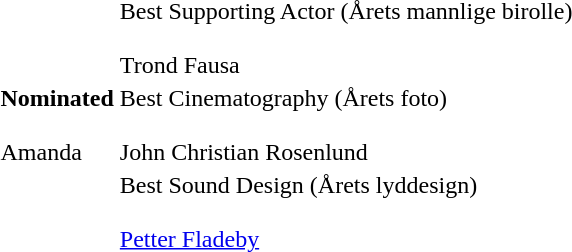<table class="awards">
<tr>
<td rowspan="3"><strong>Nominated</strong><br><br>Amanda</td>
<td>Best Supporting Actor (Årets mannlige birolle)<br><br>Trond Fausa <br></td>
</tr>
<tr>
<td>Best Cinematography (Årets foto)<br><br>John Christian Rosenlund <br></td>
</tr>
<tr>
<td>Best Sound Design (Årets lyddesign)<br><br><a href='#'>Petter Fladeby</a> <br></td>
</tr>
</table>
